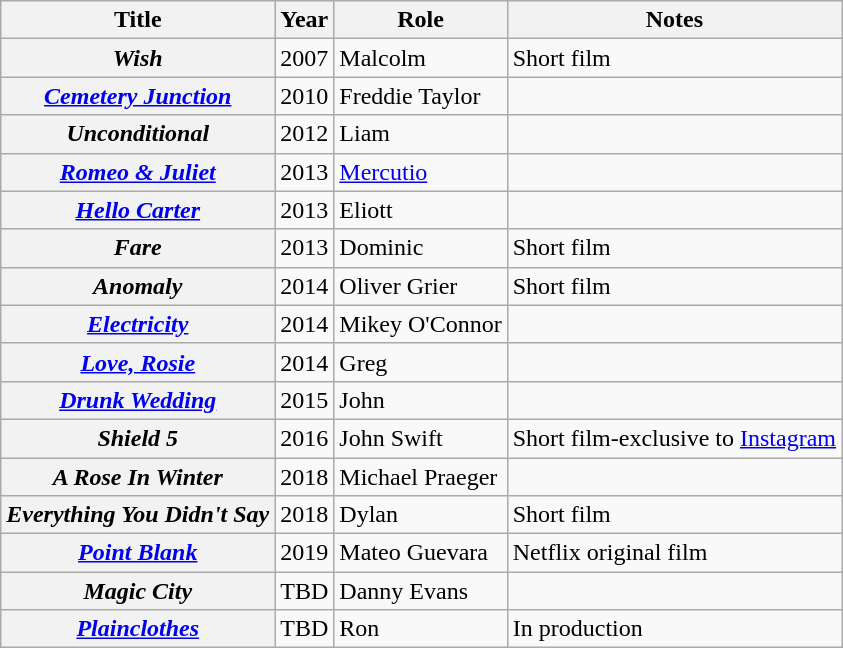<table class="wikitable sortable plainrowheaders">
<tr>
<th scope="col">Title</th>
<th scope="col">Year</th>
<th scope="col">Role</th>
<th scope="col" class="unsortable">Notes</th>
</tr>
<tr>
<th scope="row"><em>Wish</em></th>
<td align="center">2007</td>
<td>Malcolm</td>
<td>Short film</td>
</tr>
<tr>
<th scope="row"><em><a href='#'>Cemetery Junction</a></em></th>
<td align="center">2010</td>
<td>Freddie Taylor</td>
<td></td>
</tr>
<tr>
<th scope="row"><em>Unconditional</em></th>
<td align="center">2012</td>
<td>Liam</td>
<td></td>
</tr>
<tr>
<th scope="row"><em><a href='#'>Romeo & Juliet</a></em></th>
<td align="center">2013</td>
<td><a href='#'>Mercutio</a></td>
<td></td>
</tr>
<tr>
<th scope="row"><em><a href='#'>Hello Carter</a></em></th>
<td align="center">2013</td>
<td>Eliott</td>
<td></td>
</tr>
<tr>
<th scope="row"><em>Fare</em></th>
<td align="center">2013</td>
<td>Dominic</td>
<td>Short film</td>
</tr>
<tr>
<th scope="row"><em>Anomaly</em></th>
<td align="center">2014</td>
<td>Oliver Grier</td>
<td>Short film</td>
</tr>
<tr>
<th scope="row"><em><a href='#'>Electricity</a></em></th>
<td align="center">2014</td>
<td>Mikey O'Connor</td>
<td></td>
</tr>
<tr>
<th scope="row"><em><a href='#'>Love, Rosie</a></em></th>
<td align="center">2014</td>
<td>Greg</td>
<td></td>
</tr>
<tr>
<th scope="row"><em><a href='#'>Drunk Wedding</a></em></th>
<td align="center">2015</td>
<td>John</td>
<td></td>
</tr>
<tr>
<th scope="row"><em>Shield 5</em></th>
<td align="center">2016</td>
<td>John Swift</td>
<td>Short film-exclusive to <a href='#'>Instagram</a></td>
</tr>
<tr>
<th scope="row"><em>A Rose In Winter</em></th>
<td align="center">2018</td>
<td>Michael Praeger</td>
<td></td>
</tr>
<tr>
<th scope="row"><em>Everything You Didn't Say</em></th>
<td align="center">2018</td>
<td>Dylan</td>
<td>Short film</td>
</tr>
<tr>
<th scope="row"><em><a href='#'>Point Blank</a></em></th>
<td align="center">2019</td>
<td>Mateo Guevara</td>
<td>Netflix original film</td>
</tr>
<tr>
<th scope="row"><em>Magic City</em></th>
<td align="center">TBD</td>
<td>Danny Evans</td>
<td></td>
</tr>
<tr>
<th scope="row"><em><a href='#'>Plainclothes</a></em></th>
<td align="center">TBD</td>
<td>Ron</td>
<td>In production</td>
</tr>
</table>
